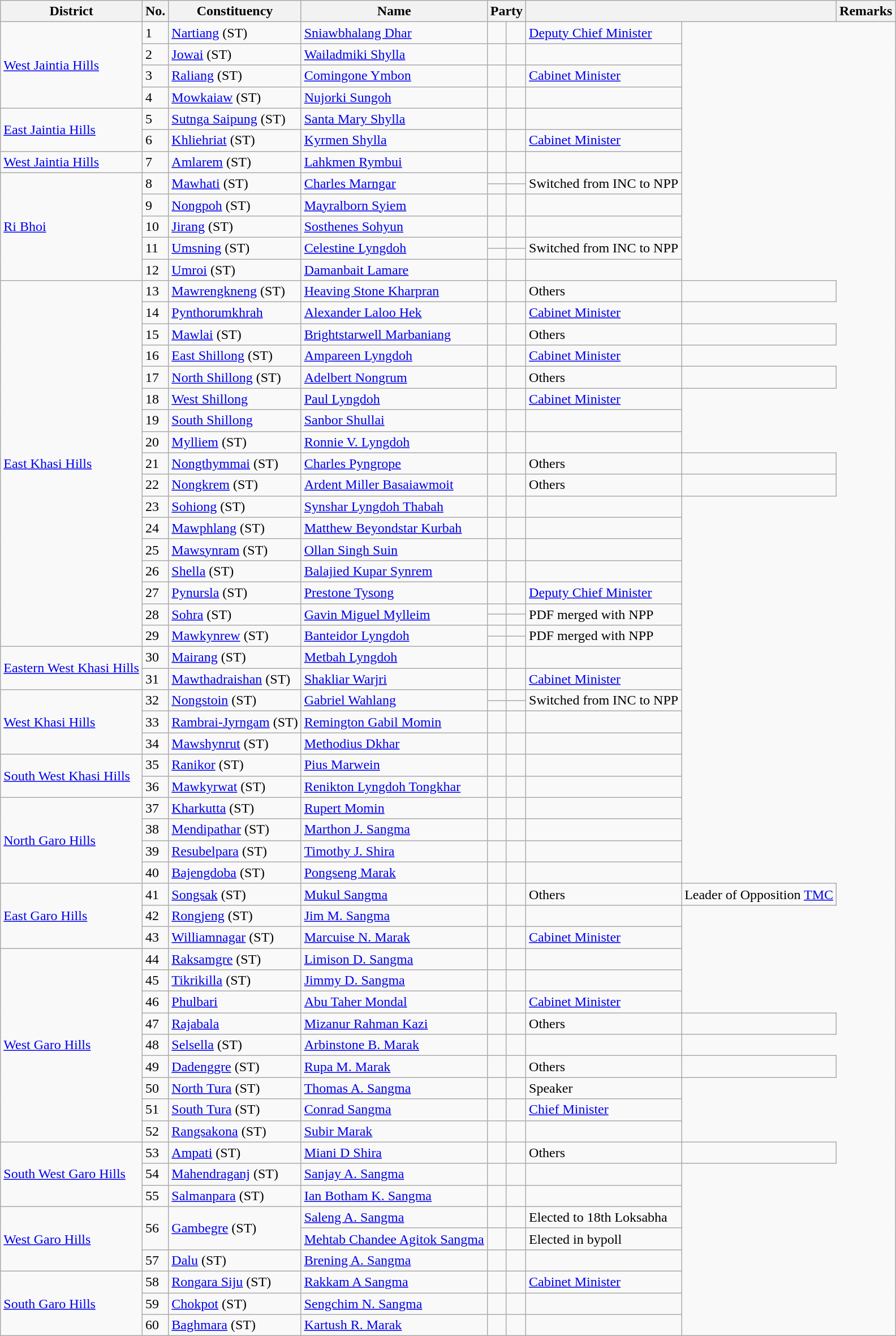<table class="wikitable sortable">
<tr>
<th>District</th>
<th>No.</th>
<th>Constituency</th>
<th>Name</th>
<th colspan="2">Party</th>
<th colspan="2"></th>
<th>Remarks</th>
</tr>
<tr>
<td rowspan="4"><a href='#'>West Jaintia Hills</a></td>
<td>1</td>
<td><a href='#'>Nartiang</a> (ST)</td>
<td><a href='#'>Sniawbhalang Dhar</a></td>
<td></td>
<td></td>
<td><a href='#'>Deputy Chief Minister</a></td>
</tr>
<tr>
<td>2</td>
<td><a href='#'>Jowai</a> (ST)</td>
<td><a href='#'>Wailadmiki Shylla</a></td>
<td></td>
<td></td>
<td></td>
</tr>
<tr>
<td>3</td>
<td><a href='#'>Raliang</a> (ST)</td>
<td><a href='#'>Comingone Ymbon</a></td>
<td></td>
<td></td>
<td><a href='#'>Cabinet Minister</a></td>
</tr>
<tr>
<td>4</td>
<td><a href='#'>Mowkaiaw</a> (ST)</td>
<td><a href='#'>Nujorki Sungoh</a></td>
<td></td>
<td></td>
<td></td>
</tr>
<tr>
<td rowspan="2"><a href='#'>East Jaintia Hills</a></td>
<td>5</td>
<td><a href='#'>Sutnga Saipung</a> (ST)</td>
<td><a href='#'>Santa Mary Shylla</a></td>
<td></td>
<td></td>
<td></td>
</tr>
<tr>
<td>6</td>
<td><a href='#'>Khliehriat</a> (ST)</td>
<td><a href='#'>Kyrmen Shylla</a></td>
<td></td>
<td></td>
<td><a href='#'>Cabinet Minister</a></td>
</tr>
<tr>
<td><a href='#'>West Jaintia Hills</a></td>
<td>7</td>
<td><a href='#'>Amlarem</a> (ST)</td>
<td><a href='#'>Lahkmen Rymbui</a></td>
<td></td>
<td></td>
<td></td>
</tr>
<tr>
<td rowspan="7"><a href='#'>Ri Bhoi</a></td>
<td rowspan="2">8</td>
<td rowspan="2"><a href='#'>Mawhati</a> (ST)</td>
<td rowspan="2"><a href='#'>Charles Marngar</a></td>
<td></td>
<td></td>
<td rowspan="2">Switched from INC to NPP</td>
</tr>
<tr>
<td></td>
<td></td>
</tr>
<tr>
<td>9</td>
<td><a href='#'>Nongpoh</a> (ST)</td>
<td><a href='#'>Mayralborn Syiem</a></td>
<td></td>
<td></td>
<td></td>
</tr>
<tr>
<td>10</td>
<td><a href='#'>Jirang</a> (ST)</td>
<td><a href='#'>Sosthenes Sohyun</a></td>
<td></td>
<td></td>
<td></td>
</tr>
<tr>
<td rowspan="2">11</td>
<td rowspan="2"><a href='#'>Umsning</a> (ST)</td>
<td rowspan="2"><a href='#'>Celestine Lyngdoh</a></td>
<td></td>
<td></td>
<td rowspan="2">Switched from INC to NPP</td>
</tr>
<tr>
<td></td>
<td></td>
</tr>
<tr>
<td>12</td>
<td><a href='#'>Umroi</a> (ST)</td>
<td><a href='#'>Damanbait Lamare</a></td>
<td></td>
<td></td>
<td></td>
</tr>
<tr>
<td rowspan="19"><a href='#'>East Khasi Hills</a></td>
<td>13</td>
<td><a href='#'>Mawrengkneng</a> (ST)</td>
<td><a href='#'>Heaving Stone Kharpran</a></td>
<td></td>
<td bgcolor=></td>
<td>Others</td>
<td></td>
</tr>
<tr>
<td>14</td>
<td><a href='#'>Pynthorumkhrah</a></td>
<td><a href='#'>Alexander Laloo Hek</a></td>
<td></td>
<td></td>
<td><a href='#'>Cabinet Minister</a></td>
</tr>
<tr>
<td>15</td>
<td><a href='#'>Mawlai</a> (ST)</td>
<td><a href='#'>Brightstarwell Marbaniang</a></td>
<td></td>
<td bgcolor=></td>
<td>Others</td>
<td></td>
</tr>
<tr>
<td>16</td>
<td><a href='#'>East Shillong</a> (ST)</td>
<td><a href='#'>Ampareen Lyngdoh</a></td>
<td></td>
<td></td>
<td><a href='#'>Cabinet Minister</a></td>
</tr>
<tr>
<td>17</td>
<td><a href='#'>North Shillong</a> (ST)</td>
<td><a href='#'>Adelbert Nongrum</a></td>
<td></td>
<td bgcolor=></td>
<td>Others</td>
<td></td>
</tr>
<tr>
<td>18</td>
<td><a href='#'>West Shillong</a></td>
<td><a href='#'>Paul Lyngdoh</a></td>
<td></td>
<td></td>
<td><a href='#'>Cabinet Minister</a></td>
</tr>
<tr>
<td>19</td>
<td><a href='#'>South Shillong</a></td>
<td><a href='#'>Sanbor Shullai</a></td>
<td></td>
<td></td>
<td></td>
</tr>
<tr>
<td>20</td>
<td><a href='#'>Mylliem</a> (ST)</td>
<td><a href='#'>Ronnie V. Lyngdoh</a></td>
<td></td>
<td></td>
<td></td>
</tr>
<tr>
<td>21</td>
<td><a href='#'>Nongthymmai</a> (ST)</td>
<td><a href='#'>Charles Pyngrope</a></td>
<td></td>
<td bgcolor=></td>
<td>Others</td>
<td></td>
</tr>
<tr>
<td>22</td>
<td><a href='#'>Nongkrem</a> (ST)</td>
<td><a href='#'>Ardent Miller Basaiawmoit</a></td>
<td></td>
<td bgcolor=></td>
<td>Others</td>
<td></td>
</tr>
<tr>
<td>23</td>
<td><a href='#'>Sohiong</a> (ST)</td>
<td><a href='#'>Synshar Lyngdoh Thabah</a></td>
<td></td>
<td></td>
<td></td>
</tr>
<tr>
<td>24</td>
<td><a href='#'>Mawphlang</a> (ST)</td>
<td><a href='#'>Matthew Beyondstar Kurbah</a></td>
<td></td>
<td></td>
<td></td>
</tr>
<tr>
<td>25</td>
<td><a href='#'>Mawsynram</a> (ST)</td>
<td><a href='#'>Ollan Singh Suin</a></td>
<td></td>
<td></td>
<td></td>
</tr>
<tr>
<td>26</td>
<td><a href='#'>Shella</a> (ST)</td>
<td><a href='#'>Balajied Kupar Synrem</a></td>
<td></td>
<td></td>
<td></td>
</tr>
<tr>
<td>27</td>
<td><a href='#'>Pynursla</a> (ST)</td>
<td><a href='#'>Prestone Tysong</a></td>
<td></td>
<td></td>
<td><a href='#'>Deputy Chief Minister</a></td>
</tr>
<tr>
<td rowspan="2">28</td>
<td rowspan="2"><a href='#'>Sohra</a> (ST)</td>
<td rowspan="2"><a href='#'>Gavin Miguel Mylleim</a></td>
<td></td>
<td></td>
<td rowspan="2">PDF merged with NPP</td>
</tr>
<tr>
<td></td>
<td></td>
</tr>
<tr>
<td rowspan="2">29</td>
<td rowspan="2"><a href='#'>Mawkynrew</a> (ST)</td>
<td rowspan="2"><a href='#'>Banteidor Lyngdoh</a></td>
<td></td>
<td></td>
<td rowspan="2">PDF merged with NPP</td>
</tr>
<tr>
<td></td>
<td></td>
</tr>
<tr>
<td rowspan="2"><a href='#'>Eastern West Khasi Hills</a></td>
<td>30</td>
<td><a href='#'>Mairang</a> (ST)</td>
<td><a href='#'>Metbah Lyngdoh</a></td>
<td></td>
<td></td>
<td></td>
</tr>
<tr>
<td>31</td>
<td><a href='#'>Mawthadraishan</a> (ST)</td>
<td><a href='#'>Shakliar Warjri</a></td>
<td></td>
<td></td>
<td><a href='#'>Cabinet Minister</a></td>
</tr>
<tr>
<td rowspan="4"><a href='#'>West Khasi Hills</a></td>
<td rowspan="2">32</td>
<td rowspan="2"><a href='#'>Nongstoin</a> (ST)</td>
<td rowspan="2"><a href='#'>Gabriel Wahlang</a></td>
<td></td>
<td></td>
<td rowspan="2">Switched from INC to NPP</td>
</tr>
<tr>
<td></td>
<td></td>
</tr>
<tr>
<td>33</td>
<td><a href='#'>Rambrai-Jyrngam</a> (ST)</td>
<td><a href='#'>Remington Gabil Momin</a></td>
<td></td>
<td></td>
<td></td>
</tr>
<tr>
<td>34</td>
<td><a href='#'>Mawshynrut</a> (ST)</td>
<td><a href='#'>Methodius Dkhar</a></td>
<td></td>
<td></td>
<td></td>
</tr>
<tr>
<td rowspan="2"><a href='#'>South West Khasi Hills</a></td>
<td>35</td>
<td><a href='#'>Ranikor</a> (ST)</td>
<td><a href='#'>Pius Marwein</a></td>
<td></td>
<td></td>
<td></td>
</tr>
<tr>
<td>36</td>
<td><a href='#'>Mawkyrwat</a> (ST)</td>
<td><a href='#'>Renikton Lyngdoh Tongkhar</a></td>
<td></td>
<td></td>
<td></td>
</tr>
<tr>
<td rowspan="4"><a href='#'>North Garo Hills</a></td>
<td>37</td>
<td><a href='#'>Kharkutta</a> (ST)</td>
<td><a href='#'>Rupert Momin</a></td>
<td></td>
<td></td>
<td></td>
</tr>
<tr>
<td>38</td>
<td><a href='#'>Mendipathar</a> (ST)</td>
<td><a href='#'>Marthon J. Sangma</a></td>
<td></td>
<td></td>
<td></td>
</tr>
<tr>
<td>39</td>
<td><a href='#'>Resubelpara</a> (ST)</td>
<td><a href='#'>Timothy J. Shira</a></td>
<td></td>
<td></td>
<td></td>
</tr>
<tr>
<td>40</td>
<td><a href='#'>Bajengdoba</a> (ST)</td>
<td><a href='#'>Pongseng Marak</a></td>
<td></td>
<td></td>
<td></td>
</tr>
<tr>
<td rowspan="3"><a href='#'>East Garo Hills</a></td>
<td>41</td>
<td><a href='#'>Songsak</a> (ST)</td>
<td><a href='#'>Mukul Sangma</a></td>
<td></td>
<td bgcolor=></td>
<td>Others</td>
<td>Leader of Opposition <a href='#'>TMC</a></td>
</tr>
<tr>
<td>42</td>
<td><a href='#'>Rongjeng</a> (ST)</td>
<td><a href='#'>Jim M. Sangma</a></td>
<td></td>
<td></td>
<td></td>
</tr>
<tr>
<td>43</td>
<td><a href='#'>Williamnagar</a> (ST)</td>
<td><a href='#'>Marcuise N. Marak</a></td>
<td></td>
<td></td>
<td><a href='#'>Cabinet Minister</a></td>
</tr>
<tr>
<td rowspan="9"><a href='#'>West Garo Hills</a></td>
<td>44</td>
<td><a href='#'>Raksamgre</a> (ST)</td>
<td><a href='#'>Limison D. Sangma</a></td>
<td></td>
<td></td>
<td></td>
</tr>
<tr>
<td>45</td>
<td><a href='#'>Tikrikilla</a> (ST)</td>
<td><a href='#'>Jimmy D. Sangma</a></td>
<td></td>
<td></td>
<td></td>
</tr>
<tr>
<td>46</td>
<td><a href='#'>Phulbari</a></td>
<td><a href='#'>Abu Taher Mondal</a></td>
<td></td>
<td></td>
<td><a href='#'>Cabinet Minister</a></td>
</tr>
<tr>
<td>47</td>
<td><a href='#'>Rajabala</a></td>
<td><a href='#'>Mizanur Rahman Kazi</a></td>
<td></td>
<td bgcolor=></td>
<td>Others</td>
<td></td>
</tr>
<tr>
<td>48</td>
<td><a href='#'>Selsella</a> (ST)</td>
<td><a href='#'>Arbinstone B. Marak</a></td>
<td></td>
<td></td>
<td></td>
</tr>
<tr>
<td>49</td>
<td><a href='#'>Dadenggre</a> (ST)</td>
<td><a href='#'>Rupa M. Marak</a></td>
<td></td>
<td bgcolor=></td>
<td>Others</td>
<td></td>
</tr>
<tr>
<td>50</td>
<td><a href='#'>North Tura</a> (ST)</td>
<td><a href='#'>Thomas A. Sangma</a></td>
<td></td>
<td></td>
<td>Speaker</td>
</tr>
<tr>
<td>51</td>
<td><a href='#'>South Tura</a> (ST)</td>
<td><a href='#'>Conrad Sangma</a></td>
<td></td>
<td></td>
<td><a href='#'>Chief Minister</a></td>
</tr>
<tr>
<td>52</td>
<td><a href='#'>Rangsakona</a> (ST)</td>
<td><a href='#'>Subir Marak</a></td>
<td></td>
<td></td>
<td></td>
</tr>
<tr>
<td rowspan="3"><a href='#'>South West Garo Hills</a></td>
<td>53</td>
<td><a href='#'>Ampati</a> (ST)</td>
<td><a href='#'>Miani D Shira</a></td>
<td></td>
<td bgcolor=></td>
<td>Others</td>
<td></td>
</tr>
<tr>
<td>54</td>
<td><a href='#'>Mahendraganj</a> (ST)</td>
<td><a href='#'>Sanjay A. Sangma</a></td>
<td></td>
<td></td>
<td></td>
</tr>
<tr>
<td>55</td>
<td><a href='#'>Salmanpara</a> (ST)</td>
<td><a href='#'>Ian Botham K. Sangma</a></td>
<td></td>
<td></td>
<td></td>
</tr>
<tr>
<td rowspan="3"><a href='#'>West Garo Hills</a></td>
<td rowspan="2">56</td>
<td rowspan="2"><a href='#'>Gambegre</a> (ST)</td>
<td><a href='#'>Saleng A. Sangma</a></td>
<td></td>
<td></td>
<td>Elected to 18th Loksabha</td>
</tr>
<tr>
<td><a href='#'>Mehtab Chandee Agitok Sangma</a></td>
<td></td>
<td></td>
<td>Elected in bypoll</td>
</tr>
<tr>
<td>57</td>
<td><a href='#'>Dalu</a> (ST)</td>
<td><a href='#'>Brening A. Sangma</a></td>
<td></td>
<td></td>
<td></td>
</tr>
<tr>
<td rowspan="3"><a href='#'>South Garo Hills</a></td>
<td>58</td>
<td><a href='#'>Rongara Siju</a> (ST)</td>
<td><a href='#'>Rakkam A Sangma</a></td>
<td></td>
<td></td>
<td><a href='#'>Cabinet Minister</a></td>
</tr>
<tr>
<td>59</td>
<td><a href='#'>Chokpot</a> (ST)</td>
<td><a href='#'>Sengchim N. Sangma</a></td>
<td></td>
<td></td>
<td></td>
</tr>
<tr>
<td>60</td>
<td><a href='#'>Baghmara</a> (ST)</td>
<td><a href='#'>Kartush R. Marak</a></td>
<td></td>
<td></td>
<td></td>
</tr>
</table>
